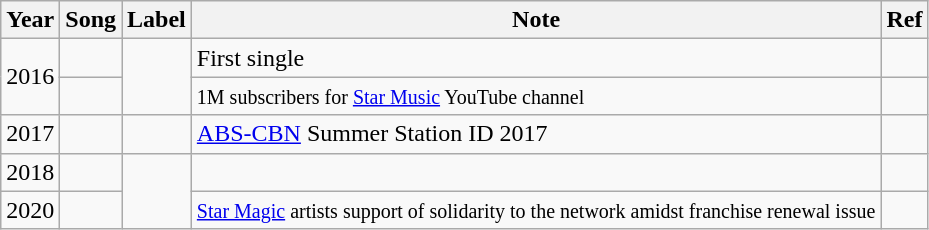<table class="wikitable sortable plainrowheaders">
<tr>
<th scope="col" class="unsortable">Year</th>
<th scope="col">Song</th>
<th scope="col">Label</th>
<th scope="col">Note</th>
<th scope="col">Ref</th>
</tr>
<tr>
<td rowspan=2>2016</td>
<td></td>
<td rowspan=2></td>
<td>First single</td>
<td></td>
</tr>
<tr>
<td></td>
<td><small>1M subscribers for <a href='#'>Star Music</a> YouTube channel</small></td>
<td align="center"></td>
</tr>
<tr>
<td>2017</td>
<td></td>
<td></td>
<td><a href='#'>ABS-CBN</a> Summer Station ID 2017</td>
<td align="center"></td>
</tr>
<tr>
<td>2018</td>
<td></td>
<td rowspan=2></td>
<td></td>
<td align="center"></td>
</tr>
<tr>
<td>2020</td>
<td></td>
<td><small><a href='#'>Star Magic</a> artists support of solidarity to the network amidst franchise renewal issue </small></td>
<td align="center"></td>
</tr>
</table>
